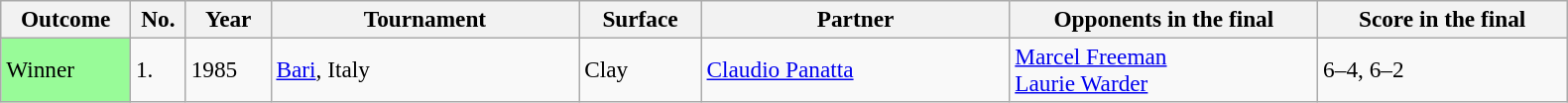<table class="wikitable" style=font-size:97%>
<tr>
<th width=80>Outcome</th>
<th width=30>No.</th>
<th width=50>Year</th>
<th width=200>Tournament</th>
<th width=75>Surface</th>
<th width=200>Partner</th>
<th width=200>Opponents in the final</th>
<th width=160>Score in the final</th>
</tr>
<tr>
<td bgcolor=98FB98>Winner</td>
<td>1.</td>
<td>1985</td>
<td><a href='#'>Bari</a>, Italy</td>
<td>Clay</td>
<td> <a href='#'>Claudio Panatta</a></td>
<td> <a href='#'>Marcel Freeman</a><br> <a href='#'>Laurie Warder</a></td>
<td>6–4, 6–2</td>
</tr>
</table>
